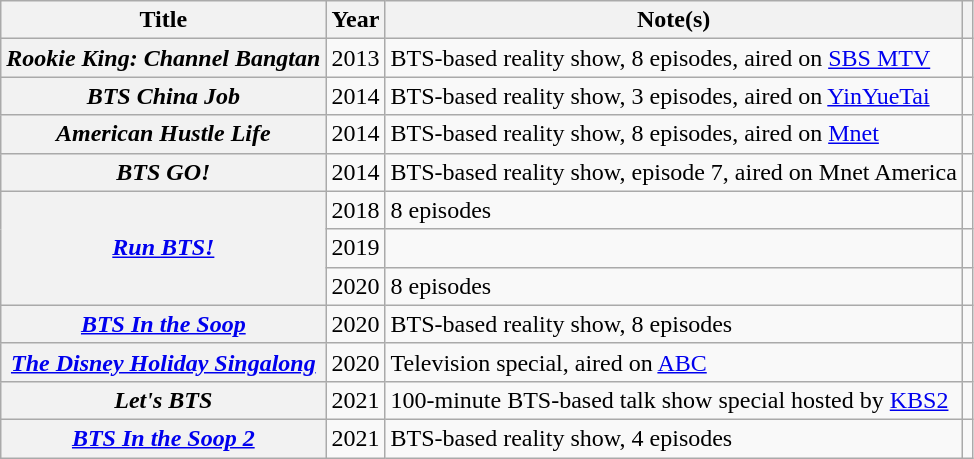<table class="wikitable sortable plainrowheaders" style="text-align:left;">
<tr>
<th scope="col">Title</th>
<th scope="col">Year</th>
<th scope="col">Note(s)</th>
<th scope="col"></th>
</tr>
<tr>
<th scope="row"><em>Rookie King: Channel Bangtan</em></th>
<td>2013</td>
<td>BTS-based reality show, 8 episodes, aired on <a href='#'>SBS MTV</a></td>
<td style="text-align:center"></td>
</tr>
<tr>
<th scope="row"><em>BTS China Job</em></th>
<td>2014</td>
<td>BTS-based reality show, 3 episodes, aired on <a href='#'>YinYueTai</a></td>
<td style="text-align:center"></td>
</tr>
<tr>
<th scope="row"><em>American Hustle Life</em></th>
<td>2014</td>
<td>BTS-based reality show, 8 episodes, aired on <a href='#'>Mnet</a></td>
<td style="text-align:center"></td>
</tr>
<tr>
<th scope="row"><em>BTS GO!</em></th>
<td>2014</td>
<td>BTS-based reality show, episode 7, aired on Mnet America</td>
<td style="text-align:center"></td>
</tr>
<tr>
<th scope="row" rowspan="3"><em><a href='#'>Run BTS!</a></em></th>
<td>2018</td>
<td>8 episodes</td>
<td style="text-align:center"></td>
</tr>
<tr>
<td>2019</td>
<td></td>
<td style="text-align:center"></td>
</tr>
<tr>
<td>2020</td>
<td>8 episodes</td>
<td style="text-align:center"></td>
</tr>
<tr>
<th scope="row"><em><a href='#'>BTS In the Soop</a></em></th>
<td>2020</td>
<td>BTS-based reality show, 8 episodes</td>
<td style="text-align:center"></td>
</tr>
<tr>
<th scope="row"><em><a href='#'>The Disney Holiday Singalong</a></em></th>
<td>2020</td>
<td>Television special, aired on <a href='#'>ABC</a></td>
<td style="text-align:center"></td>
</tr>
<tr>
<th scope="row"><em>Let's BTS</em></th>
<td>2021</td>
<td>100-minute BTS-based talk show special hosted by <a href='#'>KBS2</a></td>
<td style="text-align:center"></td>
</tr>
<tr>
<th scope="row"><em><a href='#'>BTS In the Soop 2</a></em></th>
<td>2021</td>
<td>BTS-based reality show, 4 episodes</td>
<td style="text-align:center"></td>
</tr>
</table>
